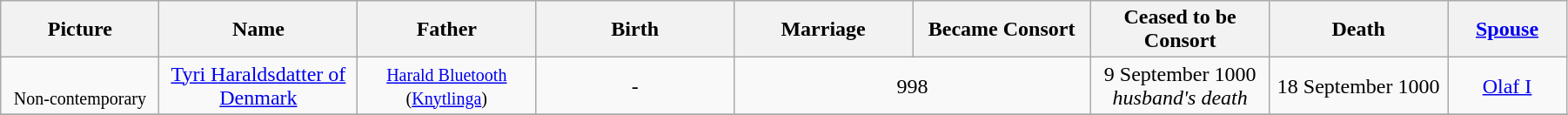<table width=95% class="wikitable">
<tr>
<th width = "8%">Picture</th>
<th width = "10%">Name</th>
<th width = "9%">Father</th>
<th width = "10%">Birth</th>
<th width = "9%">Marriage</th>
<th width = "9%">Became Consort</th>
<th width = "9%">Ceased to be Consort</th>
<th width = "9%">Death</th>
<th width = "6%"><a href='#'>Spouse</a></th>
</tr>
<tr>
<td align="center"><br><small>Non-contemporary</small></td>
<td align="center"><a href='#'>Tyri Haraldsdatter of Denmark</a></td>
<td align="center"><small><a href='#'>Harald Bluetooth</a><br>(<a href='#'>Knytlinga</a>)</small></td>
<td align="center">-</td>
<td align="center" colspan="2">998</td>
<td align="center">9 September 1000<br><em>husband's death</em></td>
<td align="center">18 September 1000</td>
<td align="center"><a href='#'>Olaf I</a></td>
</tr>
<tr>
</tr>
</table>
